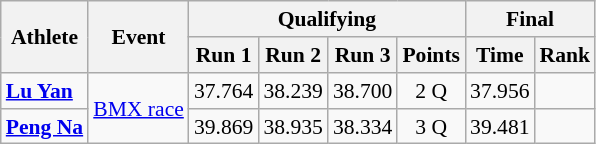<table class="wikitable"  style="font-size:90%; display:inline-table;">
<tr>
<th rowspan=2>Athlete</th>
<th rowspan=2>Event</th>
<th colspan=4>Qualifying</th>
<th colspan=2>Final</th>
</tr>
<tr>
<th>Run 1</th>
<th>Run 2</th>
<th>Run 3</th>
<th>Points</th>
<th>Time</th>
<th>Rank</th>
</tr>
<tr>
<td><strong><a href='#'>Lu Yan</a></strong></td>
<td rowspan=2><a href='#'>BMX race</a></td>
<td align=center>37.764</td>
<td align=center>38.239</td>
<td align=center>38.700</td>
<td align=center>2 Q</td>
<td align=center>37.956</td>
<td align=center></td>
</tr>
<tr>
<td><strong><a href='#'>Peng Na</a></strong></td>
<td align=center>39.869</td>
<td align=center>38.935</td>
<td align=center>38.334</td>
<td align=center>3 Q</td>
<td align=center>39.481</td>
<td align=center></td>
</tr>
</table>
